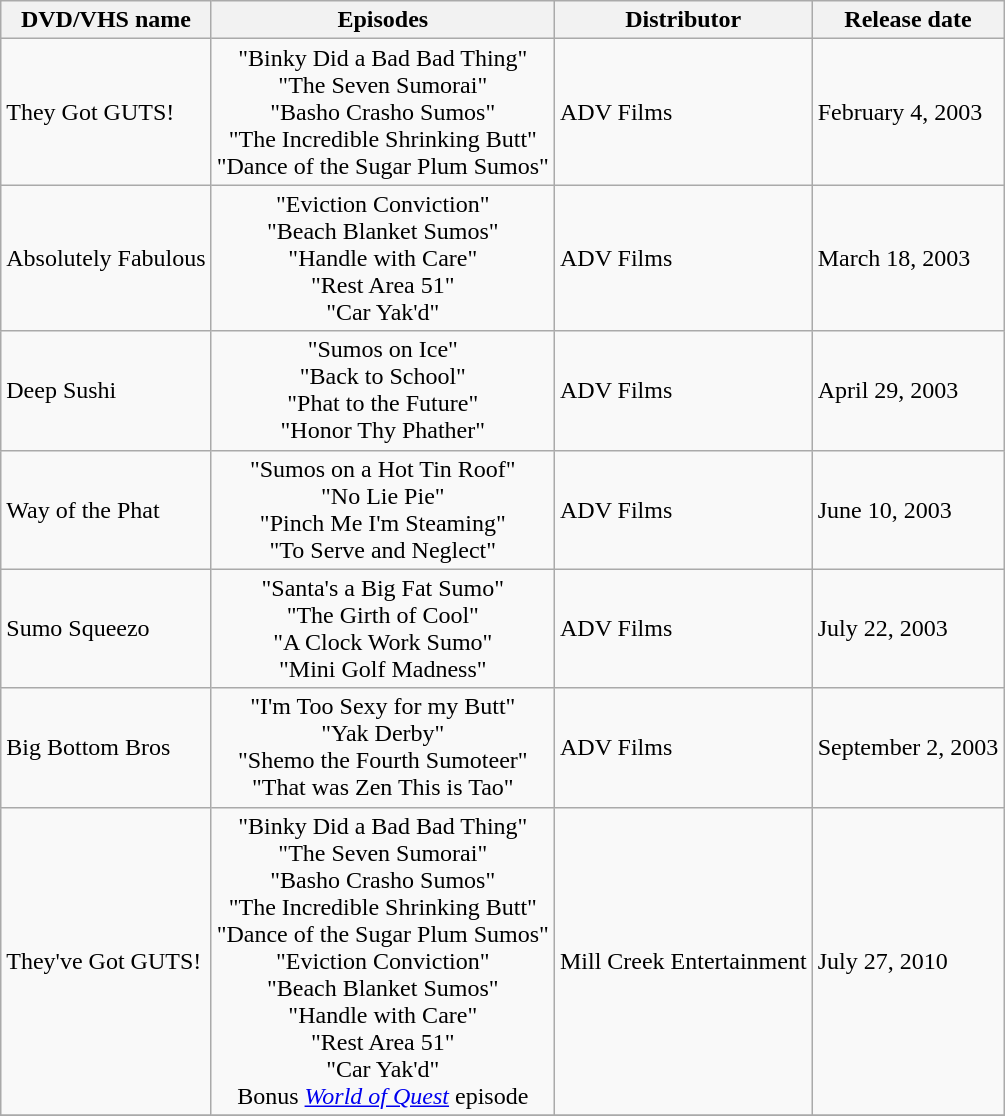<table class="wikitable">
<tr>
<th>DVD/VHS name</th>
<th>Episodes</th>
<th>Distributor</th>
<th>Release date</th>
</tr>
<tr>
<td>They Got GUTS!</td>
<td style="text-align:center;">"Binky Did a Bad Bad Thing"<br>"The Seven Sumorai"<br>"Basho Crasho Sumos"<br>"The Incredible Shrinking Butt"<br>"Dance of the Sugar Plum Sumos"</td>
<td>ADV Films</td>
<td>February 4, 2003</td>
</tr>
<tr>
<td>Absolutely Fabulous</td>
<td style="text-align:center;">"Eviction Conviction"<br>"Beach Blanket Sumos"<br>"Handle with Care"<br>"Rest Area 51"<br>"Car Yak'd"</td>
<td>ADV Films</td>
<td>March 18, 2003</td>
</tr>
<tr>
<td>Deep Sushi</td>
<td style="text-align:center;">"Sumos on Ice"<br>"Back to School"<br>"Phat to the Future"<br>"Honor Thy Phather"</td>
<td>ADV Films</td>
<td>April 29, 2003</td>
</tr>
<tr>
<td>Way of the Phat</td>
<td style="text-align:center;">"Sumos on a Hot Tin Roof"<br>"No Lie Pie"<br>"Pinch Me I'm Steaming"<br>"To Serve and Neglect"</td>
<td>ADV Films</td>
<td>June 10, 2003</td>
</tr>
<tr>
<td>Sumo Squeezo</td>
<td style="text-align:center;">"Santa's a Big Fat Sumo"<br>"The Girth of Cool"<br>"A Clock Work Sumo"<br>"Mini Golf Madness"</td>
<td>ADV Films</td>
<td>July 22, 2003</td>
</tr>
<tr>
<td>Big Bottom Bros</td>
<td style="text-align:center;">"I'm Too Sexy for my Butt"<br>"Yak Derby"<br>"Shemo the Fourth Sumoteer"<br>"That was Zen This is Tao"</td>
<td>ADV Films</td>
<td>September 2, 2003</td>
</tr>
<tr>
<td>They've Got GUTS!</td>
<td style="text-align:center;">"Binky Did a Bad Bad Thing"<br>"The Seven Sumorai"<br>"Basho Crasho Sumos"<br>"The Incredible Shrinking Butt"<br>"Dance of the Sugar Plum Sumos"<br>"Eviction Conviction"<br>"Beach Blanket Sumos"<br>"Handle with Care"<br>"Rest Area 51"<br>"Car Yak'd"<br>Bonus <em><a href='#'>World of Quest</a></em> episode</td>
<td>Mill Creek Entertainment</td>
<td>July 27, 2010</td>
</tr>
<tr>
</tr>
</table>
